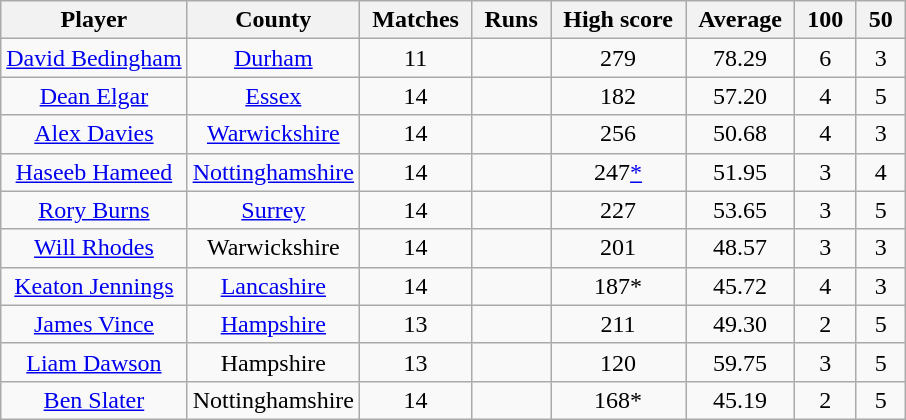<table style="text-align: center;" class="wikitable">
<tr>
<th scope="col" style="padding-left: 0.5em; padding-right: 0.5em;">Player</th>
<th scope="col" style="padding-left: 0.5em; padding-right: 0.5em;">County</th>
<th scope="col" style="padding-left: 0.5em; padding-right: 0.5em;">Matches</th>
<th scope="col" style="padding-left: 0.5em; padding-right: 0.5em;">Runs</th>
<th scope="col" style="padding-left: 0.5em; padding-right: 0.5em;">High score</th>
<th scope="col" style="padding-left: 0.5em; padding-right: 0.5em;">Average</th>
<th scope="col" style="padding-left: 0.5em; padding-right: 0.5em;">100</th>
<th scope="col" style="padding-left: 0.5em; padding-right: 0.5em;">50</th>
</tr>
<tr>
<td><a href='#'>David Bedingham</a></td>
<td><a href='#'>Durham</a></td>
<td>11</td>
<td></td>
<td>279</td>
<td>78.29</td>
<td>6</td>
<td>3</td>
</tr>
<tr>
<td><a href='#'>Dean Elgar</a></td>
<td><a href='#'>Essex</a></td>
<td>14</td>
<td></td>
<td>182</td>
<td>57.20</td>
<td>4</td>
<td>5</td>
</tr>
<tr>
<td><a href='#'>Alex Davies</a></td>
<td><a href='#'>Warwickshire</a></td>
<td>14</td>
<td></td>
<td>256</td>
<td>50.68</td>
<td>4</td>
<td>3</td>
</tr>
<tr>
<td><a href='#'>Haseeb Hameed</a></td>
<td><a href='#'>Nottinghamshire</a></td>
<td>14</td>
<td></td>
<td>247<a href='#'>*</a></td>
<td>51.95</td>
<td>3</td>
<td>4</td>
</tr>
<tr>
<td><a href='#'>Rory Burns</a></td>
<td><a href='#'>Surrey</a></td>
<td>14</td>
<td></td>
<td>227</td>
<td>53.65</td>
<td>3</td>
<td>5</td>
</tr>
<tr>
<td><a href='#'>Will Rhodes</a></td>
<td>Warwickshire</td>
<td>14</td>
<td></td>
<td>201</td>
<td>48.57</td>
<td>3</td>
<td>3</td>
</tr>
<tr>
<td><a href='#'>Keaton Jennings</a></td>
<td><a href='#'>Lancashire</a></td>
<td>14</td>
<td></td>
<td>187*</td>
<td>45.72</td>
<td>4</td>
<td>3</td>
</tr>
<tr>
<td><a href='#'>James Vince</a></td>
<td><a href='#'>Hampshire</a></td>
<td>13</td>
<td></td>
<td>211</td>
<td>49.30</td>
<td>2</td>
<td>5</td>
</tr>
<tr>
<td><a href='#'>Liam Dawson</a></td>
<td>Hampshire</td>
<td>13</td>
<td></td>
<td>120</td>
<td>59.75</td>
<td>3</td>
<td>5</td>
</tr>
<tr>
<td><a href='#'>Ben Slater</a></td>
<td>Nottinghamshire</td>
<td>14</td>
<td></td>
<td>168*</td>
<td>45.19</td>
<td>2</td>
<td>5</td>
</tr>
</table>
